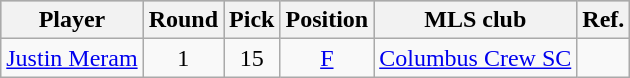<table class="wikitable" style="text-align:center;">
<tr style="background:#C0C0C0;">
<th>Player</th>
<th>Round</th>
<th>Pick</th>
<th>Position</th>
<th>MLS club</th>
<th>Ref.</th>
</tr>
<tr>
<td><a href='#'>Justin Meram</a></td>
<td>1</td>
<td>15</td>
<td><a href='#'>F</a></td>
<td><a href='#'>Columbus Crew SC</a></td>
<td></td>
</tr>
</table>
